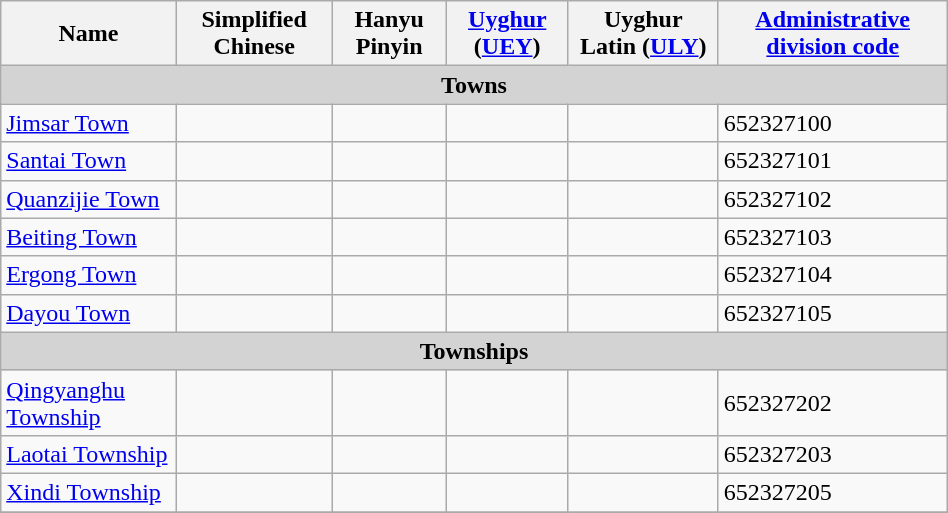<table class="wikitable" align="center" style="width:50%; border="1">
<tr>
<th>Name</th>
<th>Simplified Chinese</th>
<th>Hanyu Pinyin</th>
<th><a href='#'>Uyghur</a> (<a href='#'>UEY</a>)</th>
<th>Uyghur Latin (<a href='#'>ULY</a>)</th>
<th><a href='#'>Administrative division code</a></th>
</tr>
<tr>
<td colspan="7"  style="text-align:center; background:#d3d3d3;"><strong>Towns</strong></td>
</tr>
<tr --------->
<td><a href='#'>Jimsar Town</a></td>
<td></td>
<td></td>
<td></td>
<td></td>
<td>652327100</td>
</tr>
<tr>
<td><a href='#'>Santai Town</a></td>
<td></td>
<td></td>
<td></td>
<td></td>
<td>652327101</td>
</tr>
<tr>
<td><a href='#'>Quanzijie Town</a></td>
<td></td>
<td></td>
<td></td>
<td></td>
<td>652327102</td>
</tr>
<tr>
<td><a href='#'>Beiting Town</a></td>
<td></td>
<td></td>
<td></td>
<td></td>
<td>652327103</td>
</tr>
<tr>
<td><a href='#'>Ergong Town</a></td>
<td></td>
<td></td>
<td></td>
<td></td>
<td>652327104</td>
</tr>
<tr>
<td><a href='#'>Dayou Town</a></td>
<td></td>
<td></td>
<td></td>
<td></td>
<td>652327105</td>
</tr>
<tr>
<td colspan="7"  style="text-align:center; background:#d3d3d3;"><strong>Townships</strong></td>
</tr>
<tr --------->
<td><a href='#'>Qingyanghu Township</a></td>
<td></td>
<td></td>
<td></td>
<td></td>
<td>652327202</td>
</tr>
<tr>
<td><a href='#'>Laotai Township</a></td>
<td></td>
<td></td>
<td></td>
<td></td>
<td>652327203</td>
</tr>
<tr>
<td><a href='#'>Xindi Township</a></td>
<td></td>
<td></td>
<td></td>
<td></td>
<td>652327205</td>
</tr>
<tr>
</tr>
</table>
